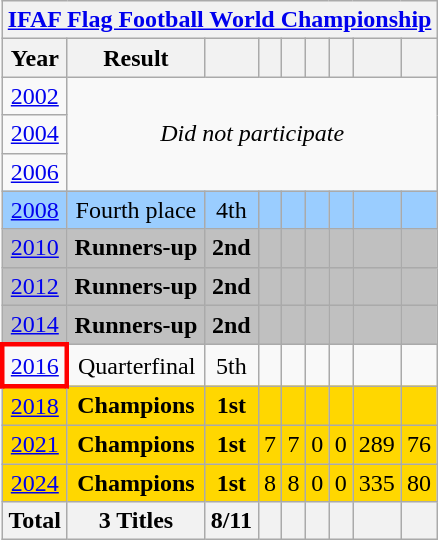<table class="wikitable" style="text-align: center;font-size:100%;">
<tr>
<th colspan="9"><a href='#'>IFAF Flag Football World Championship</a></th>
</tr>
<tr>
<th>Year</th>
<th>Result</th>
<th></th>
<th></th>
<th></th>
<th></th>
<th></th>
<th></th>
<th></th>
</tr>
<tr>
<td> <a href='#'>2002</a></td>
<td colspan=8 rowspan=3><em>Did not participate</em></td>
</tr>
<tr>
<td> <a href='#'>2004</a></td>
</tr>
<tr>
<td> <a href='#'>2006</a></td>
</tr>
<tr style="background:#9acdff;">
<td> <a href='#'>2008</a></td>
<td>Fourth place</td>
<td>4th</td>
<td></td>
<td></td>
<td></td>
<td></td>
<td></td>
<td></td>
</tr>
<tr bgcolor=silver>
<td> <a href='#'>2010</a></td>
<td><strong>Runners-up</strong></td>
<td><strong>2nd</strong></td>
<td></td>
<td></td>
<td></td>
<td></td>
<td></td>
<td></td>
</tr>
<tr bgcolor=silver>
<td> <a href='#'>2012</a></td>
<td><strong>Runners-up</strong></td>
<td><strong>2nd</strong></td>
<td></td>
<td></td>
<td></td>
<td></td>
<td></td>
<td></td>
</tr>
<tr bgcolor=silver>
<td> <a href='#'>2014</a></td>
<td><strong>Runners-up</strong></td>
<td><strong>2nd</strong></td>
<td></td>
<td></td>
<td></td>
<td></td>
<td></td>
<td></td>
</tr>
<tr>
<td style="border: 3px solid red"> <a href='#'>2016</a></td>
<td>Quarterfinal</td>
<td>5th</td>
<td></td>
<td></td>
<td></td>
<td></td>
<td></td>
<td></td>
</tr>
<tr bgcolor=gold>
<td> <a href='#'>2018</a></td>
<td><strong>Champions</strong></td>
<td><strong>1st</strong></td>
<td></td>
<td></td>
<td></td>
<td></td>
<td></td>
<td></td>
</tr>
<tr bgcolor=gold>
<td> <a href='#'>2021</a></td>
<td><strong>Champions</strong></td>
<td><strong>1st</strong></td>
<td>7</td>
<td>7</td>
<td>0</td>
<td>0</td>
<td>289</td>
<td>76</td>
</tr>
<tr bgcolor=gold>
<td> <a href='#'>2024</a></td>
<td><strong>Champions</strong></td>
<td><strong>1st</strong></td>
<td>8</td>
<td>8</td>
<td>0</td>
<td>0</td>
<td>335</td>
<td>80</td>
</tr>
<tr>
<th>Total</th>
<th>3 Titles</th>
<th>8/11</th>
<th></th>
<th></th>
<th></th>
<th></th>
<th></th>
<th></th>
</tr>
</table>
